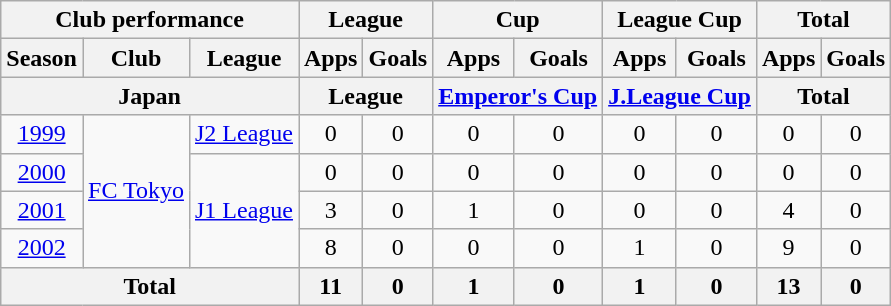<table class="wikitable" style="text-align:center;">
<tr>
<th colspan=3>Club performance</th>
<th colspan=2>League</th>
<th colspan=2>Cup</th>
<th colspan=2>League Cup</th>
<th colspan=2>Total</th>
</tr>
<tr>
<th>Season</th>
<th>Club</th>
<th>League</th>
<th>Apps</th>
<th>Goals</th>
<th>Apps</th>
<th>Goals</th>
<th>Apps</th>
<th>Goals</th>
<th>Apps</th>
<th>Goals</th>
</tr>
<tr>
<th colspan=3>Japan</th>
<th colspan=2>League</th>
<th colspan=2><a href='#'>Emperor's Cup</a></th>
<th colspan=2><a href='#'>J.League Cup</a></th>
<th colspan=2>Total</th>
</tr>
<tr>
<td><a href='#'>1999</a></td>
<td rowspan="4"><a href='#'>FC Tokyo</a></td>
<td><a href='#'>J2 League</a></td>
<td>0</td>
<td>0</td>
<td>0</td>
<td>0</td>
<td>0</td>
<td>0</td>
<td>0</td>
<td>0</td>
</tr>
<tr>
<td><a href='#'>2000</a></td>
<td rowspan="3"><a href='#'>J1 League</a></td>
<td>0</td>
<td>0</td>
<td>0</td>
<td>0</td>
<td>0</td>
<td>0</td>
<td>0</td>
<td>0</td>
</tr>
<tr>
<td><a href='#'>2001</a></td>
<td>3</td>
<td>0</td>
<td>1</td>
<td>0</td>
<td>0</td>
<td>0</td>
<td>4</td>
<td>0</td>
</tr>
<tr>
<td><a href='#'>2002</a></td>
<td>8</td>
<td>0</td>
<td>0</td>
<td>0</td>
<td>1</td>
<td>0</td>
<td>9</td>
<td>0</td>
</tr>
<tr>
<th colspan=3>Total</th>
<th>11</th>
<th>0</th>
<th>1</th>
<th>0</th>
<th>1</th>
<th>0</th>
<th>13</th>
<th>0</th>
</tr>
</table>
